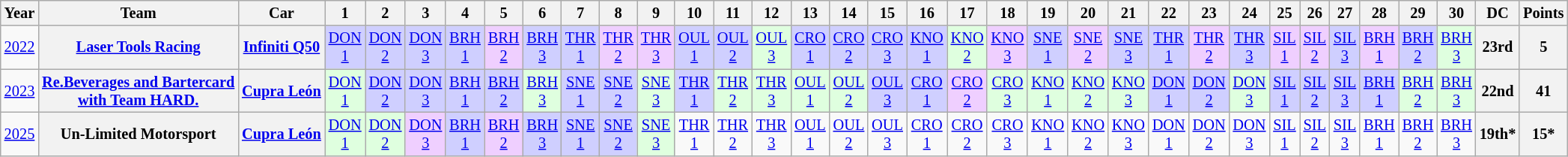<table class="wikitable" style="text-align:center; font-size:85%">
<tr>
<th>Year</th>
<th>Team</th>
<th>Car</th>
<th>1</th>
<th>2</th>
<th>3</th>
<th>4</th>
<th>5</th>
<th>6</th>
<th>7</th>
<th>8</th>
<th>9</th>
<th>10</th>
<th>11</th>
<th>12</th>
<th>13</th>
<th>14</th>
<th>15</th>
<th>16</th>
<th>17</th>
<th>18</th>
<th>19</th>
<th>20</th>
<th>21</th>
<th>22</th>
<th>23</th>
<th>24</th>
<th>25</th>
<th>26</th>
<th>27</th>
<th>28</th>
<th>29</th>
<th>30</th>
<th>DC</th>
<th>Points</th>
</tr>
<tr>
<td><a href='#'>2022</a></td>
<th nowrap><a href='#'>Laser Tools Racing</a></th>
<th nowrap><a href='#'>Infiniti Q50</a></th>
<td style="background:#CFCFFF;"><a href='#'>DON<br>1</a><br></td>
<td style="background:#CFCFFF;"><a href='#'>DON<br>2</a><br></td>
<td style="background:#CFCFFF;"><a href='#'>DON<br>3</a><br></td>
<td style="background:#CFCFFF;"><a href='#'>BRH<br>1</a><br></td>
<td style="background:#EFCFFF;"><a href='#'>BRH<br>2</a><br></td>
<td style="background:#CFCFFF;"><a href='#'>BRH<br>3</a><br></td>
<td style="background:#CFCFFF;"><a href='#'>THR<br>1</a><br></td>
<td style="background:#EFCFFF;"><a href='#'>THR<br>2</a><br></td>
<td style="background:#EFCFFF;"><a href='#'>THR<br>3</a><br></td>
<td style="background:#CFCFFF;"><a href='#'>OUL<br>1</a><br></td>
<td style="background:#CFCFFF;"><a href='#'>OUL<br>2</a><br></td>
<td style="background:#DFFFDF;"><a href='#'>OUL<br>3</a><br></td>
<td style="background:#CFCFFF;"><a href='#'>CRO<br>1</a><br></td>
<td style="background:#CFCFFF;"><a href='#'>CRO<br>2</a><br></td>
<td style="background:#CFCFFF;"><a href='#'>CRO<br>3</a><br></td>
<td style="background:#CFCFFF;"><a href='#'>KNO<br>1</a><br></td>
<td style="background:#DFFFDF;"><a href='#'>KNO<br>2</a><br></td>
<td style="background:#EFCFFF;"><a href='#'>KNO<br>3</a><br></td>
<td style="background:#CFCFFF;"><a href='#'>SNE<br>1</a><br></td>
<td style="background:#EFCFFF;"><a href='#'>SNE<br>2</a><br></td>
<td style="background:#CFCFFF;"><a href='#'>SNE<br>3</a><br></td>
<td style="background:#CFCFFF;"><a href='#'>THR<br>1</a><br></td>
<td style="background:#EFCFFF;"><a href='#'>THR<br>2</a><br></td>
<td style="background:#CFCFFF;"><a href='#'>THR<br>3</a><br></td>
<td style="background:#EFCFFF;"><a href='#'>SIL<br>1</a><br></td>
<td style="background:#EFCFFF;"><a href='#'>SIL<br>2</a><br></td>
<td style="background:#CFCFFF;"><a href='#'>SIL<br>3</a><br></td>
<td style="background:#EFCFFF;"><a href='#'>BRH<br>1</a><br></td>
<td style="background:#CFCFFF;"><a href='#'>BRH<br>2</a><br></td>
<td style="background:#DFFFDF;"><a href='#'>BRH<br>3</a><br></td>
<th>23rd</th>
<th>5</th>
</tr>
<tr>
<td><a href='#'>2023</a></td>
<th nowrap><a href='#'>Re.Beverages and Bartercard<br>with Team HARD.</a></th>
<th nowrap><a href='#'>Cupra León</a></th>
<td style="background:#DFFFDF;"><a href='#'>DON<br>1</a><br></td>
<td style="background:#CFCFFF;"><a href='#'>DON<br>2</a><br></td>
<td style="background:#CFCFFF;"><a href='#'>DON<br>3</a><br></td>
<td style="background:#CFCFFF;"><a href='#'>BRH<br>1</a><br></td>
<td style="background:#CFCFFF;"><a href='#'>BRH<br>2</a><br></td>
<td style="background:#DFFFDF;"><a href='#'>BRH<br>3</a><br></td>
<td style="background:#CFCFFF;"><a href='#'>SNE<br>1</a><br></td>
<td style="background:#CFCFFF;"><a href='#'>SNE<br>2</a><br></td>
<td style="background:#DFFFDF;"><a href='#'>SNE<br>3</a><br></td>
<td style="background:#CFCFFF;"><a href='#'>THR<br>1</a><br></td>
<td style="background:#DFFFDF;"><a href='#'>THR<br>2</a><br></td>
<td style="background:#DFFFDF;"><a href='#'>THR<br>3</a><br></td>
<td style="background:#DFFFDF;"><a href='#'>OUL<br>1</a><br></td>
<td style="background:#DFFFDF;"><a href='#'>OUL<br>2</a><br></td>
<td style="background:#CFCFFF;"><a href='#'>OUL<br>3</a><br></td>
<td style="background:#CFCFFF;"><a href='#'>CRO<br>1</a><br></td>
<td style="background:#EFCFFF;"><a href='#'>CRO<br>2</a><br></td>
<td style="background:#DFFFDF;"><a href='#'>CRO<br>3</a><br></td>
<td style="background:#DFFFDF;"><a href='#'>KNO<br>1</a><br></td>
<td style="background:#DFFFDF;"><a href='#'>KNO<br>2</a><br></td>
<td style="background:#DFFFDF;"><a href='#'>KNO<br>3</a><br></td>
<td style="background:#CFCFFF;"><a href='#'>DON<br>1</a><br></td>
<td style="background:#CFCFFF;"><a href='#'>DON<br>2</a><br></td>
<td style="background:#DFFFDF;"><a href='#'>DON<br>3</a><br></td>
<td style="background:#CFCFFF;"><a href='#'>SIL<br>1</a><br></td>
<td style="background:#CFCFFF;"><a href='#'>SIL<br>2</a><br></td>
<td style="background:#CFCFFF;"><a href='#'>SIL<br>3</a><br></td>
<td style="background:#CFCFFF;"><a href='#'>BRH<br>1</a><br></td>
<td style="background:#DFFFDF;"><a href='#'>BRH<br>2</a><br></td>
<td style="background:#DFFFDF;"><a href='#'>BRH<br>3</a><br></td>
<th>22nd</th>
<th>41</th>
</tr>
<tr>
<td><a href='#'>2025</a></td>
<th>Un-Limited Motorsport</th>
<th><a href='#'>Cupra León</a></th>
<td style="background:#DFFFDF;"><a href='#'>DON<br>1</a><br></td>
<td style="background:#DFFFDF;"><a href='#'>DON<br>2</a><br></td>
<td style="background:#EFCFFF;"><a href='#'>DON<br>3</a><br></td>
<td style="background:#CFCFFF;"><a href='#'>BRH<br>1</a><br></td>
<td style="background:#EFCFFF;"><a href='#'>BRH<br>2</a><br></td>
<td style="background:#CFCFFF;"><a href='#'>BRH<br>3</a><br></td>
<td style="background:#CFCFFF;"><a href='#'>SNE<br>1</a><br></td>
<td style="background:#CFCFFF;"><a href='#'>SNE<br>2</a><br></td>
<td style="background:#DFFFDF;"><a href='#'>SNE<br>3</a><br></td>
<td style="background:#;"><a href='#'>THR<br>1</a><br></td>
<td style="background:#;"><a href='#'>THR<br>2</a><br></td>
<td style="background:#;"><a href='#'>THR<br>3</a><br></td>
<td style="background:#;"><a href='#'>OUL<br>1</a><br></td>
<td style="background:#;"><a href='#'>OUL<br>2</a><br></td>
<td style="background:#;"><a href='#'>OUL<br>3</a><br></td>
<td style="background:#;"><a href='#'>CRO<br>1</a><br></td>
<td style="background:#;"><a href='#'>CRO<br>2</a><br></td>
<td style="background:#;"><a href='#'>CRO<br>3</a><br></td>
<td style="background:#;"><a href='#'>KNO<br>1</a><br></td>
<td style="background:#;"><a href='#'>KNO<br>2</a><br></td>
<td style="background:#;"><a href='#'>KNO<br>3</a><br></td>
<td style="background:#;"><a href='#'>DON<br>1</a><br></td>
<td style="background:#;"><a href='#'>DON<br>2</a><br></td>
<td style="background:#;"><a href='#'>DON<br>3</a><br></td>
<td style="background:#;"><a href='#'>SIL<br>1</a><br></td>
<td style="background:#;"><a href='#'>SIL<br>2</a><br></td>
<td style="background:#;"><a href='#'>SIL<br>3</a><br></td>
<td style="background:#;"><a href='#'>BRH<br>1</a><br></td>
<td style="background:#;"><a href='#'>BRH<br>2</a><br></td>
<td style="background:#;"><a href='#'>BRH<br>3</a><br></td>
<th>19th*</th>
<th>15*</th>
</tr>
</table>
